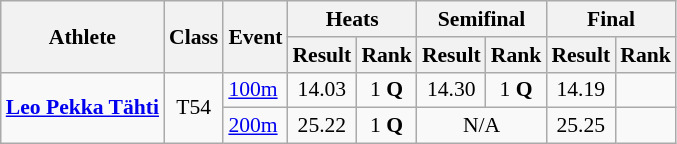<table class=wikitable style="font-size:90%">
<tr>
<th rowspan="2">Athlete</th>
<th rowspan="2">Class</th>
<th rowspan="2">Event</th>
<th colspan="2">Heats</th>
<th colspan="2">Semifinal</th>
<th colspan="3">Final</th>
</tr>
<tr>
<th>Result</th>
<th>Rank</th>
<th>Result</th>
<th>Rank</th>
<th>Result</th>
<th>Rank</th>
</tr>
<tr>
<td rowspan="2"><strong><a href='#'>Leo Pekka Tähti</a></strong></td>
<td rowspan="2" style="text-align:center;">T54</td>
<td><a href='#'>100m</a></td>
<td style="text-align:center;">14.03</td>
<td style="text-align:center;">1 <strong>Q</strong></td>
<td style="text-align:center;">14.30</td>
<td style="text-align:center;">1 <strong>Q</strong></td>
<td style="text-align:center;">14.19</td>
<td style="text-align:center;"></td>
</tr>
<tr>
<td><a href='#'>200m</a></td>
<td style="text-align:center;">25.22</td>
<td style="text-align:center;">1 <strong>Q</strong></td>
<td style="text-align:center;" colspan="2">N/A</td>
<td style="text-align:center;">25.25</td>
<td style="text-align:center;"></td>
</tr>
</table>
